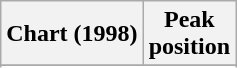<table class="wikitable sortable plainrowheaders">
<tr>
<th>Chart (1998)</th>
<th>Peak<br>position</th>
</tr>
<tr>
</tr>
<tr>
</tr>
<tr>
</tr>
<tr>
</tr>
</table>
